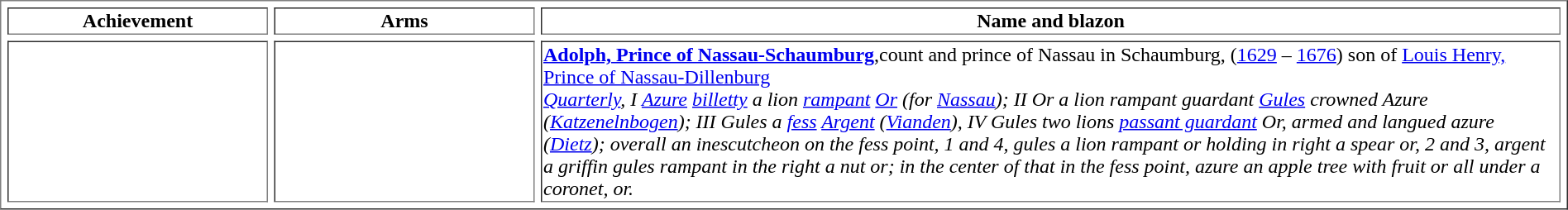<table border=1 cellspacing=5 width="100%">
<tr valign=top align=center>
<td width="206"><strong>Achievement</strong></td>
<td width="206"><strong>Arms</strong></td>
<td><strong>Name and blazon</strong></td>
</tr>
<tr valign=top>
<td align=center><br><br></td>
<td align=center><br><br><br><br> </td>
<td><strong><a href='#'>Adolph, Prince of Nassau-Schaumburg</a></strong>,count and prince of Nassau in Schaumburg, (<a href='#'>1629</a> – <a href='#'>1676</a>) son of <a href='#'>Louis Henry, Prince of Nassau-Dillenburg</a><br><em><a href='#'>Quarterly</a>, I <a href='#'>Azure</a> <a href='#'>billetty</a> a lion <a href='#'>rampant</a> <a href='#'>Or</a> (for <a href='#'>Nassau</a>); II Or a lion rampant guardant <a href='#'>Gules</a> crowned Azure (<a href='#'>Katzenelnbogen</a>); III Gules a <a href='#'>fess</a> <a href='#'>Argent</a> (<a href='#'>Vianden</a>), IV Gules two lions <a href='#'>passant guardant</a> Or, armed and langued azure (<a href='#'>Dietz</a>); overall an inescutcheon on the fess point, 1 and 4, gules a lion rampant or holding in right a spear or, 2 and 3, argent a griffin gules rampant in the right a nut or; in the center of that in the fess point, azure an apple tree with fruit or all under a coronet, or.</em>  </td>
</tr>
</table>
